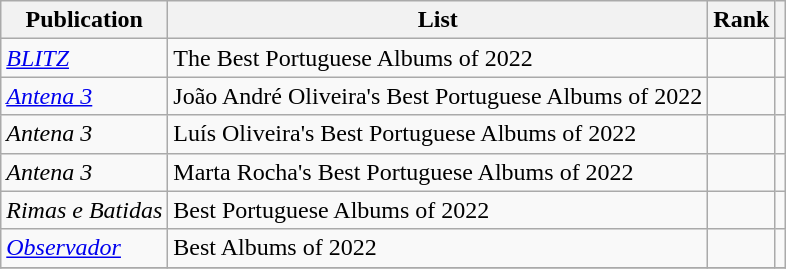<table class="sortable wikitable">
<tr>
<th>Publication</th>
<th>List</th>
<th>Rank</th>
<th class="unsortable"></th>
</tr>
<tr>
<td><em><a href='#'>BLITZ</a></em></td>
<td>The Best Portuguese Albums of 2022</td>
<td></td>
<td></td>
</tr>
<tr>
<td><em><a href='#'>Antena 3</a></em></td>
<td>João André Oliveira's Best Portuguese Albums of 2022</td>
<td></td>
<td></td>
</tr>
<tr>
<td><em>Antena 3</em></td>
<td>Luís Oliveira's Best Portuguese Albums of 2022</td>
<td></td>
<td></td>
</tr>
<tr>
<td><em>Antena 3</em></td>
<td>Marta Rocha's Best Portuguese Albums of 2022</td>
<td></td>
<td></td>
</tr>
<tr>
<td><em>Rimas e Batidas</em></td>
<td>Best Portuguese Albums of 2022</td>
<td></td>
<td></td>
</tr>
<tr>
<td><em><a href='#'>Observador</a></em></td>
<td>Best Albums of 2022</td>
<td></td>
<td></td>
</tr>
<tr>
</tr>
</table>
